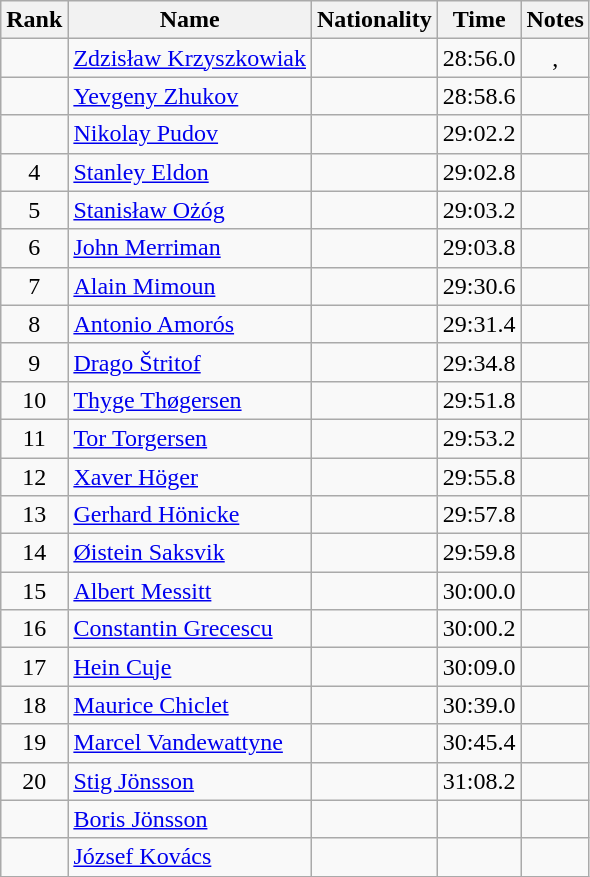<table class="wikitable sortable" style="text-align:center">
<tr>
<th>Rank</th>
<th>Name</th>
<th>Nationality</th>
<th>Time</th>
<th>Notes</th>
</tr>
<tr>
<td></td>
<td align=left><a href='#'>Zdzisław Krzyszkowiak</a></td>
<td align=left></td>
<td>28:56.0</td>
<td>, </td>
</tr>
<tr>
<td></td>
<td align=left><a href='#'>Yevgeny Zhukov</a></td>
<td align=left></td>
<td>28:58.6</td>
<td></td>
</tr>
<tr>
<td></td>
<td align=left><a href='#'>Nikolay Pudov</a></td>
<td align=left></td>
<td>29:02.2</td>
<td></td>
</tr>
<tr>
<td>4</td>
<td align=left><a href='#'>Stanley Eldon</a></td>
<td align=left></td>
<td>29:02.8</td>
<td></td>
</tr>
<tr>
<td>5</td>
<td align=left><a href='#'>Stanisław Ożóg</a></td>
<td align=left></td>
<td>29:03.2</td>
<td></td>
</tr>
<tr>
<td>6</td>
<td align=left><a href='#'>John Merriman</a></td>
<td align=left></td>
<td>29:03.8</td>
<td></td>
</tr>
<tr>
<td>7</td>
<td align=left><a href='#'>Alain Mimoun</a></td>
<td align=left></td>
<td>29:30.6</td>
<td></td>
</tr>
<tr>
<td>8</td>
<td align=left><a href='#'>Antonio Amorós</a></td>
<td align=left></td>
<td>29:31.4</td>
<td></td>
</tr>
<tr>
<td>9</td>
<td align=left><a href='#'>Drago Štritof</a></td>
<td align=left></td>
<td>29:34.8</td>
<td></td>
</tr>
<tr>
<td>10</td>
<td align=left><a href='#'>Thyge Thøgersen</a></td>
<td align=left></td>
<td>29:51.8</td>
<td></td>
</tr>
<tr>
<td>11</td>
<td align=left><a href='#'>Tor Torgersen</a></td>
<td align=left></td>
<td>29:53.2</td>
<td></td>
</tr>
<tr>
<td>12</td>
<td align=left><a href='#'>Xaver Höger</a></td>
<td align=left></td>
<td>29:55.8</td>
<td></td>
</tr>
<tr>
<td>13</td>
<td align=left><a href='#'>Gerhard Hönicke</a></td>
<td align=left></td>
<td>29:57.8</td>
<td></td>
</tr>
<tr>
<td>14</td>
<td align=left><a href='#'>Øistein Saksvik</a></td>
<td align=left></td>
<td>29:59.8</td>
<td></td>
</tr>
<tr>
<td>15</td>
<td align=left><a href='#'>Albert Messitt</a></td>
<td align=left></td>
<td>30:00.0</td>
<td></td>
</tr>
<tr>
<td>16</td>
<td align=left><a href='#'>Constantin Grecescu</a></td>
<td align=left></td>
<td>30:00.2</td>
<td></td>
</tr>
<tr>
<td>17</td>
<td align=left><a href='#'>Hein Cuje</a></td>
<td align=left></td>
<td>30:09.0</td>
<td></td>
</tr>
<tr>
<td>18</td>
<td align=left><a href='#'>Maurice Chiclet</a></td>
<td align=left></td>
<td>30:39.0</td>
<td></td>
</tr>
<tr>
<td>19</td>
<td align=left><a href='#'>Marcel Vandewattyne</a></td>
<td align=left></td>
<td>30:45.4</td>
<td></td>
</tr>
<tr>
<td>20</td>
<td align=left><a href='#'>Stig Jönsson</a></td>
<td align=left></td>
<td>31:08.2</td>
<td></td>
</tr>
<tr>
<td></td>
<td align=left><a href='#'>Boris Jönsson</a></td>
<td align=left></td>
<td></td>
<td></td>
</tr>
<tr>
<td></td>
<td align=left><a href='#'>József Kovács</a></td>
<td align=left></td>
<td></td>
<td></td>
</tr>
</table>
